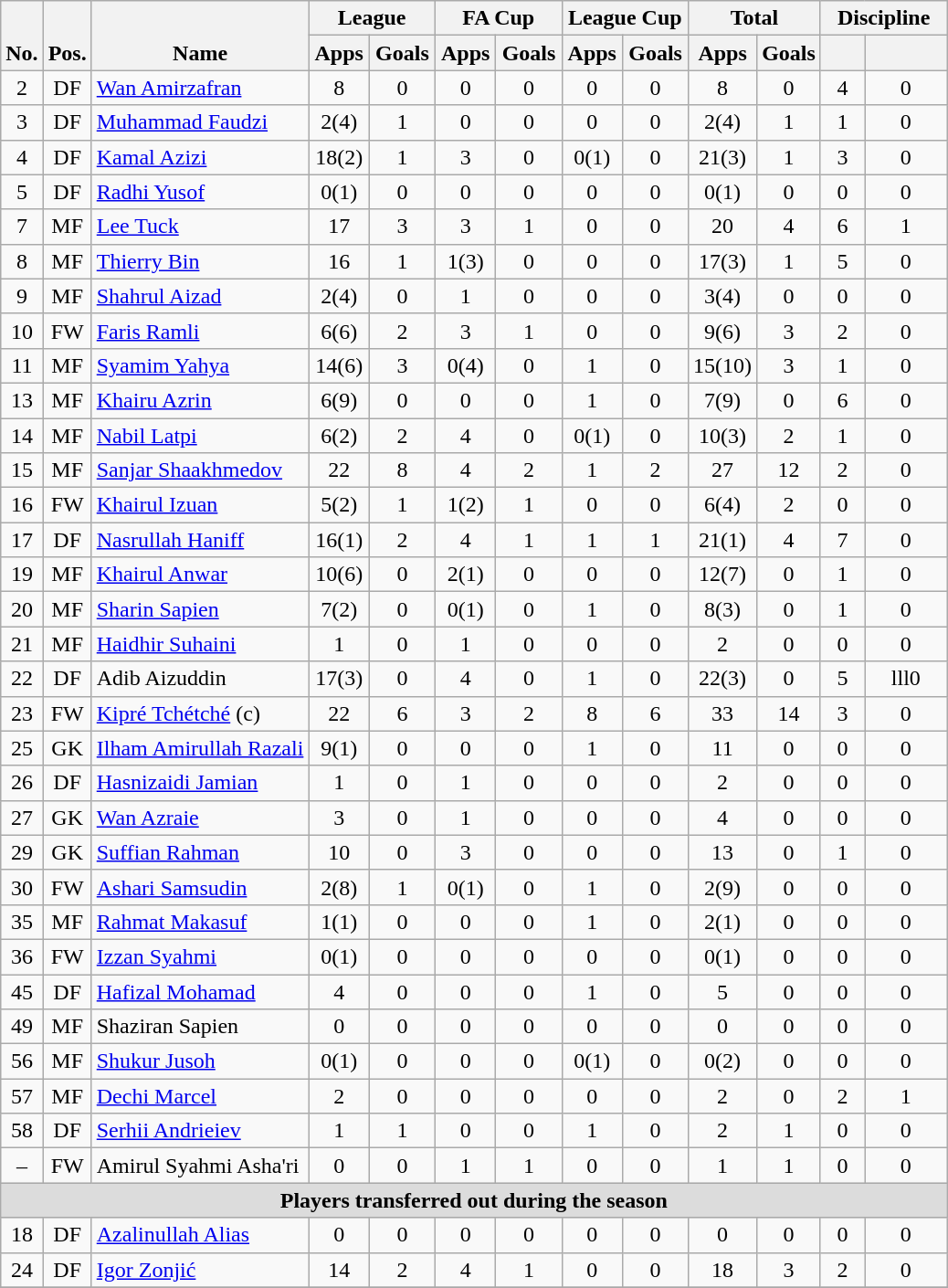<table class="wikitable" style="text-align:center">
<tr>
<th rowspan="2" style="vertical-align:bottom;">No.</th>
<th rowspan="2" style="vertical-align:bottom;">Pos.</th>
<th rowspan="2" style="vertical-align:bottom;">Name</th>
<th colspan="2" style="width:85px;">League</th>
<th colspan="2" style="width:85px;">FA Cup</th>
<th colspan="2" style="width:85px;">League Cup</th>
<th colspan="2" style="width:85px;">Total</th>
<th colspan="2" style="width:85px;">Discipline</th>
</tr>
<tr>
<th>Apps</th>
<th>Goals</th>
<th>Apps</th>
<th>Goals</th>
<th>Apps</th>
<th>Goals</th>
<th>Apps</th>
<th>Goals</th>
<th></th>
<th></th>
</tr>
<tr>
<td>2</td>
<td>DF</td>
<td align="left"> <a href='#'>Wan Amirzafran</a></td>
<td>8</td>
<td>0</td>
<td>0</td>
<td>0</td>
<td>0</td>
<td>0</td>
<td>8</td>
<td>0</td>
<td>4</td>
<td>0</td>
</tr>
<tr>
<td>3</td>
<td>DF</td>
<td align="left"> <a href='#'>Muhammad Faudzi</a></td>
<td>2(4)</td>
<td>1</td>
<td>0</td>
<td>0</td>
<td>0</td>
<td>0</td>
<td>2(4)</td>
<td>1</td>
<td>1</td>
<td>0</td>
</tr>
<tr>
<td>4</td>
<td>DF</td>
<td align="left"> <a href='#'>Kamal Azizi</a></td>
<td>18(2)</td>
<td>1</td>
<td>3</td>
<td>0</td>
<td>0(1)</td>
<td>0</td>
<td>21(3)</td>
<td>1</td>
<td>3</td>
<td>0</td>
</tr>
<tr>
<td>5</td>
<td>DF</td>
<td align="left"> <a href='#'>Radhi Yusof</a></td>
<td>0(1)</td>
<td>0</td>
<td>0</td>
<td>0</td>
<td>0</td>
<td>0</td>
<td>0(1)</td>
<td>0</td>
<td>0</td>
<td>0</td>
</tr>
<tr>
<td>7</td>
<td>MF</td>
<td align="left"> <a href='#'>Lee Tuck</a></td>
<td>17</td>
<td>3</td>
<td>3</td>
<td>1</td>
<td>0</td>
<td>0</td>
<td>20</td>
<td>4</td>
<td>6</td>
<td>1</td>
</tr>
<tr>
<td>8</td>
<td>MF</td>
<td align="left"> <a href='#'>Thierry Bin</a></td>
<td>16</td>
<td>1</td>
<td>1(3)</td>
<td>0</td>
<td>0</td>
<td>0</td>
<td>17(3)</td>
<td>1</td>
<td>5</td>
<td>0</td>
</tr>
<tr>
<td>9</td>
<td>MF</td>
<td align="left"> <a href='#'>Shahrul Aizad</a></td>
<td>2(4)</td>
<td>0</td>
<td>1</td>
<td>0</td>
<td>0</td>
<td>0</td>
<td>3(4)</td>
<td>0</td>
<td>0</td>
<td>0</td>
</tr>
<tr>
<td>10</td>
<td>FW</td>
<td align="left"> <a href='#'>Faris Ramli</a></td>
<td>6(6)</td>
<td>2</td>
<td>3</td>
<td>1</td>
<td>0</td>
<td>0</td>
<td>9(6)</td>
<td>3</td>
<td>2</td>
<td>0</td>
</tr>
<tr>
<td>11</td>
<td>MF</td>
<td align="left"> <a href='#'>Syamim Yahya</a></td>
<td>14(6)</td>
<td>3</td>
<td>0(4)</td>
<td>0</td>
<td>1</td>
<td>0</td>
<td>15(10)</td>
<td>3</td>
<td>1</td>
<td>0</td>
</tr>
<tr>
<td>13</td>
<td>MF</td>
<td align="left"> <a href='#'>Khairu Azrin</a></td>
<td>6(9)</td>
<td>0</td>
<td>0</td>
<td>0</td>
<td>1</td>
<td>0</td>
<td>7(9)</td>
<td>0</td>
<td>6</td>
<td>0</td>
</tr>
<tr>
<td>14</td>
<td>MF</td>
<td align="left"> <a href='#'>Nabil Latpi</a></td>
<td>6(2)</td>
<td>2</td>
<td>4</td>
<td>0</td>
<td>0(1)</td>
<td>0</td>
<td>10(3)</td>
<td>2</td>
<td>1</td>
<td>0</td>
</tr>
<tr>
<td>15</td>
<td>MF</td>
<td align="left"> <a href='#'>Sanjar Shaakhmedov</a></td>
<td>22</td>
<td>8</td>
<td>4</td>
<td>2</td>
<td>1</td>
<td>2</td>
<td>27</td>
<td>12</td>
<td>2</td>
<td>0</td>
</tr>
<tr>
<td>16</td>
<td>FW</td>
<td align="left"> <a href='#'>Khairul Izuan</a></td>
<td>5(2)</td>
<td>1</td>
<td>1(2)</td>
<td>1</td>
<td>0</td>
<td>0</td>
<td>6(4)</td>
<td>2</td>
<td>0</td>
<td>0</td>
</tr>
<tr>
<td>17</td>
<td>DF</td>
<td align="left"> <a href='#'>Nasrullah Haniff</a></td>
<td>16(1)</td>
<td>2</td>
<td>4</td>
<td>1</td>
<td>1</td>
<td>1</td>
<td>21(1)</td>
<td>4</td>
<td>7</td>
<td>0</td>
</tr>
<tr>
<td>19</td>
<td>MF</td>
<td align="left"> <a href='#'>Khairul Anwar</a></td>
<td>10(6)</td>
<td>0</td>
<td>2(1)</td>
<td>0</td>
<td>0</td>
<td>0</td>
<td>12(7)</td>
<td>0</td>
<td>1</td>
<td>0</td>
</tr>
<tr>
<td>20</td>
<td>MF</td>
<td align="left"> <a href='#'>Sharin Sapien</a></td>
<td>7(2)</td>
<td>0</td>
<td>0(1)</td>
<td>0</td>
<td>1</td>
<td>0</td>
<td>8(3)</td>
<td>0</td>
<td>1</td>
<td>0</td>
</tr>
<tr>
<td>21</td>
<td>MF</td>
<td align="left"> <a href='#'>Haidhir Suhaini</a></td>
<td>1</td>
<td>0</td>
<td>1</td>
<td>0</td>
<td>0</td>
<td>0</td>
<td 0>2</td>
<td>0</td>
<td>0</td>
<td>0</td>
</tr>
<tr>
<td>22</td>
<td>DF</td>
<td align="left"> Adib Aizuddin</td>
<td>17(3)</td>
<td>0</td>
<td>4</td>
<td>0</td>
<td>1</td>
<td>0</td>
<td>22(3)</td>
<td>0</td>
<td>5</td>
<td>lll0</td>
</tr>
<tr>
<td>23</td>
<td>FW</td>
<td align="left"> <a href='#'>Kipré Tchétché</a> (c)</td>
<td>22</td>
<td>6</td>
<td>3</td>
<td>2</td>
<td>8</td>
<td>6</td>
<td>33</td>
<td>14</td>
<td>3</td>
<td>0</td>
</tr>
<tr>
<td>25</td>
<td>GK</td>
<td align="left"> <a href='#'>Ilham Amirullah Razali</a></td>
<td>9(1)</td>
<td>0</td>
<td>0</td>
<td>0</td>
<td>1</td>
<td>0</td>
<td>11</td>
<td>0</td>
<td>0</td>
<td>0</td>
</tr>
<tr>
<td>26</td>
<td>DF</td>
<td align="left"> <a href='#'>Hasnizaidi Jamian</a></td>
<td>1</td>
<td>0</td>
<td>1</td>
<td>0</td>
<td>0</td>
<td>0</td>
<td>2</td>
<td>0</td>
<td>0</td>
<td>0</td>
</tr>
<tr>
<td>27</td>
<td>GK</td>
<td align="left"> <a href='#'>Wan Azraie</a></td>
<td>3</td>
<td>0</td>
<td>1</td>
<td>0</td>
<td>0</td>
<td>0</td>
<td>4</td>
<td>0</td>
<td>0</td>
<td>0</td>
</tr>
<tr>
<td>29</td>
<td>GK</td>
<td align="left"> <a href='#'>Suffian Rahman</a></td>
<td>10</td>
<td>0</td>
<td>3</td>
<td>0</td>
<td>0</td>
<td>0</td>
<td>13</td>
<td>0</td>
<td>1</td>
<td>0</td>
</tr>
<tr>
<td>30</td>
<td>FW</td>
<td align="left"> <a href='#'>Ashari Samsudin</a></td>
<td>2(8)</td>
<td>1</td>
<td>0(1)</td>
<td>0</td>
<td>1</td>
<td>0</td>
<td>2(9)</td>
<td>0</td>
<td>0</td>
<td>0</td>
</tr>
<tr>
<td>35</td>
<td>MF</td>
<td align="left"> <a href='#'>Rahmat Makasuf</a></td>
<td>1(1)</td>
<td>0</td>
<td>0</td>
<td>0</td>
<td>1</td>
<td>0</td>
<td>2(1)</td>
<td>0</td>
<td>0</td>
<td>0</td>
</tr>
<tr>
<td>36</td>
<td>FW</td>
<td align="left"> <a href='#'>Izzan Syahmi</a></td>
<td>0(1)</td>
<td>0</td>
<td>0</td>
<td>0</td>
<td>0</td>
<td>0</td>
<td>0(1)</td>
<td>0</td>
<td>0</td>
<td>0</td>
</tr>
<tr>
<td>45</td>
<td>DF</td>
<td align="left"> <a href='#'>Hafizal Mohamad</a></td>
<td>4</td>
<td>0</td>
<td>0</td>
<td>0</td>
<td>1</td>
<td>0</td>
<td>5</td>
<td>0</td>
<td>0</td>
<td>0</td>
</tr>
<tr>
<td>49</td>
<td>MF</td>
<td align="left"> Shaziran Sapien</td>
<td>0</td>
<td>0</td>
<td>0</td>
<td>0</td>
<td>0</td>
<td>0</td>
<td>0</td>
<td>0</td>
<td>0</td>
<td>0</td>
</tr>
<tr>
<td>56</td>
<td>MF</td>
<td align="left"> <a href='#'>Shukur Jusoh</a></td>
<td>0(1)</td>
<td>0</td>
<td>0</td>
<td>0</td>
<td>0(1)</td>
<td>0</td>
<td>0(2)</td>
<td>0</td>
<td>0</td>
<td>0</td>
</tr>
<tr>
<td>57</td>
<td>MF</td>
<td align="left"> <a href='#'>Dechi Marcel</a></td>
<td>2</td>
<td>0</td>
<td>0</td>
<td>0</td>
<td>0</td>
<td>0</td>
<td>2</td>
<td>0</td>
<td>2</td>
<td>1</td>
</tr>
<tr>
<td>58</td>
<td>DF</td>
<td align="left"> <a href='#'>Serhii Andrieiev</a></td>
<td>1</td>
<td>1</td>
<td>0</td>
<td>0</td>
<td>1</td>
<td>0</td>
<td>2</td>
<td>1</td>
<td>0</td>
<td>0</td>
</tr>
<tr>
<td>–</td>
<td>FW</td>
<td align="left"> Amirul Syahmi Asha'ri</td>
<td>0</td>
<td>0</td>
<td>1</td>
<td>1</td>
<td>0</td>
<td>0</td>
<td>1</td>
<td>1</td>
<td>0</td>
<td>0</td>
</tr>
<tr>
<th colspan="16" style="background:#dcdcdc; text-align:center">Players transferred out during the season</th>
</tr>
<tr>
<td>18</td>
<td>DF</td>
<td align="left"> <a href='#'>Azalinullah Alias</a></td>
<td>0</td>
<td>0</td>
<td>0</td>
<td>0</td>
<td>0</td>
<td>0</td>
<td>0</td>
<td>0</td>
<td>0</td>
<td>0</td>
</tr>
<tr>
<td>24</td>
<td>DF</td>
<td align="left"> <a href='#'>Igor Zonjić</a></td>
<td>14</td>
<td>2</td>
<td>4</td>
<td>1</td>
<td>0</td>
<td>0</td>
<td>18</td>
<td>3</td>
<td>2</td>
<td>0</td>
</tr>
<tr>
</tr>
</table>
